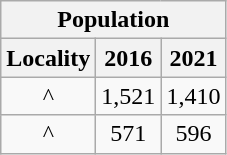<table class="wikitable" style="text-align:center;">
<tr>
<th colspan="3" style="text-align:center; font-weight:bold">Population</th>
</tr>
<tr>
<th style="text-align:center; background:  font-weight:bold">Locality</th>
<th style="text-align:center; background:  font-weight:bold"><strong>2016</strong></th>
<th style="text-align:center; background:  font-weight:bold"><strong>2021</strong></th>
</tr>
<tr>
<td>^</td>
<td>1,521</td>
<td>1,410</td>
</tr>
<tr>
<td>^</td>
<td>571</td>
<td>596</td>
</tr>
</table>
